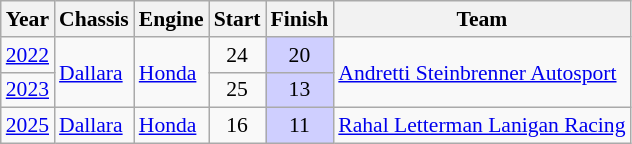<table class="wikitable" style="font-size: 90%;">
<tr>
<th>Year</th>
<th>Chassis</th>
<th>Engine</th>
<th>Start</th>
<th>Finish</th>
<th>Team</th>
</tr>
<tr>
<td><a href='#'>2022</a></td>
<td rowspan=2><a href='#'>Dallara</a></td>
<td rowspan=2><a href='#'>Honda</a></td>
<td align=center>24</td>
<td align=center style="background:#CFCFFF;">20</td>
<td rowspan=2 nowrap><a href='#'>Andretti Steinbrenner Autosport</a></td>
</tr>
<tr>
<td><a href='#'>2023</a></td>
<td align=center>25</td>
<td align=center style="background:#CFCFFF;">13</td>
</tr>
<tr>
<td><a href='#'>2025</a></td>
<td><a href='#'>Dallara</a></td>
<td><a href='#'>Honda</a></td>
<td align=center>16</td>
<td align=center style="background:#CFCFFF;">11</td>
<td><a href='#'>Rahal Letterman Lanigan Racing</a></td>
</tr>
</table>
